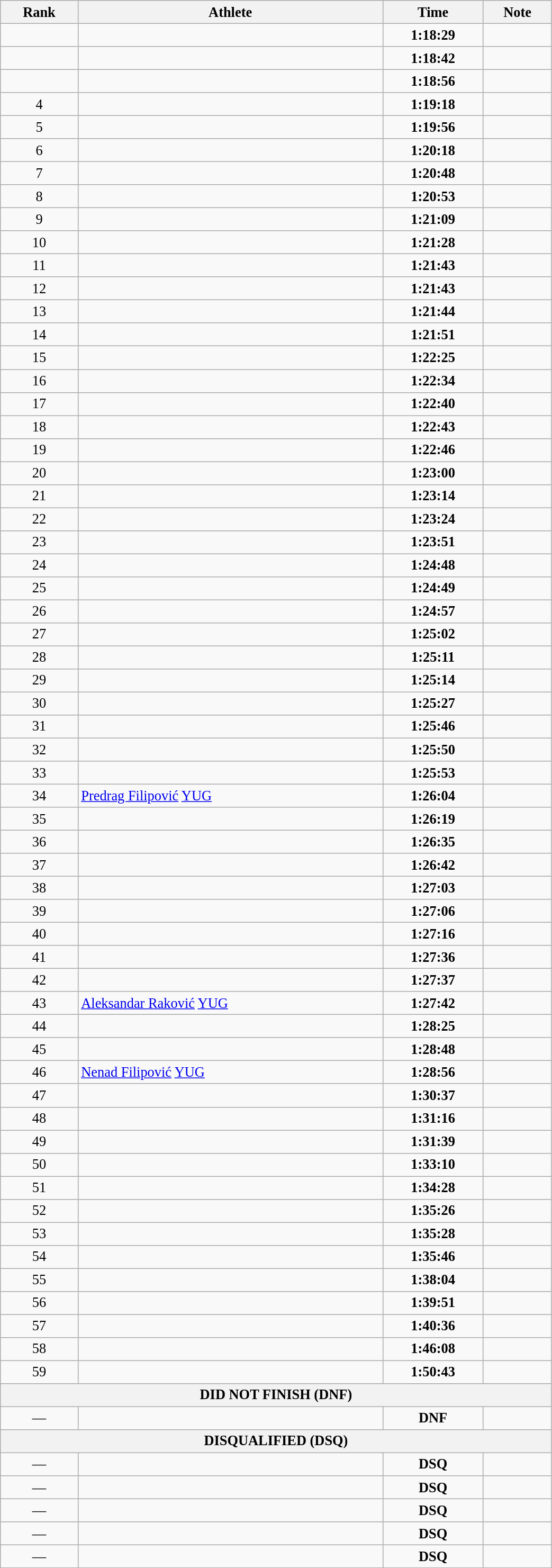<table class="wikitable" style=" text-align:center; font-size:110%;" width="55%">
<tr>
<th>Rank</th>
<th>Athlete</th>
<th>Time</th>
<th>Note</th>
</tr>
<tr>
<td></td>
<td align=left></td>
<td><strong>1:18:29</strong></td>
<td></td>
</tr>
<tr>
<td></td>
<td align=left></td>
<td><strong>1:18:42</strong></td>
<td></td>
</tr>
<tr>
<td></td>
<td align=left></td>
<td><strong>1:18:56</strong></td>
<td></td>
</tr>
<tr>
<td>4</td>
<td align=left></td>
<td><strong>1:19:18</strong></td>
<td></td>
</tr>
<tr>
<td>5</td>
<td align=left></td>
<td><strong>1:19:56</strong></td>
<td></td>
</tr>
<tr>
<td>6</td>
<td align=left></td>
<td><strong>1:20:18</strong></td>
<td></td>
</tr>
<tr>
<td>7</td>
<td align=left></td>
<td><strong>1:20:48</strong></td>
<td></td>
</tr>
<tr>
<td>8</td>
<td align=left></td>
<td><strong>1:20:53</strong></td>
<td></td>
</tr>
<tr>
<td>9</td>
<td align=left></td>
<td><strong>1:21:09</strong></td>
<td></td>
</tr>
<tr>
<td>10</td>
<td align=left></td>
<td><strong>1:21:28</strong></td>
<td></td>
</tr>
<tr>
<td>11</td>
<td align=left></td>
<td><strong>1:21:43</strong></td>
<td></td>
</tr>
<tr>
<td>12</td>
<td align=left></td>
<td><strong>1:21:43</strong></td>
<td></td>
</tr>
<tr>
<td>13</td>
<td align=left></td>
<td><strong>1:21:44</strong></td>
<td></td>
</tr>
<tr>
<td>14</td>
<td align=left></td>
<td><strong>1:21:51</strong></td>
<td></td>
</tr>
<tr>
<td>15</td>
<td align=left></td>
<td><strong>1:22:25</strong></td>
<td></td>
</tr>
<tr>
<td>16</td>
<td align=left></td>
<td><strong>1:22:34</strong></td>
<td></td>
</tr>
<tr>
<td>17</td>
<td align=left></td>
<td><strong>1:22:40</strong></td>
<td></td>
</tr>
<tr>
<td>18</td>
<td align=left></td>
<td><strong>1:22:43</strong></td>
<td></td>
</tr>
<tr>
<td>19</td>
<td align=left></td>
<td><strong>1:22:46</strong></td>
<td></td>
</tr>
<tr>
<td>20</td>
<td align=left></td>
<td><strong>1:23:00</strong></td>
<td></td>
</tr>
<tr>
<td>21</td>
<td align=left></td>
<td><strong>1:23:14</strong></td>
<td></td>
</tr>
<tr>
<td>22</td>
<td align=left></td>
<td><strong>1:23:24</strong></td>
<td></td>
</tr>
<tr>
<td>23</td>
<td align=left></td>
<td><strong>1:23:51</strong></td>
<td></td>
</tr>
<tr>
<td>24</td>
<td align=left></td>
<td><strong>1:24:48</strong></td>
<td></td>
</tr>
<tr>
<td>25</td>
<td align=left></td>
<td><strong>1:24:49</strong></td>
<td></td>
</tr>
<tr>
<td>26</td>
<td align=left></td>
<td><strong>1:24:57</strong></td>
<td></td>
</tr>
<tr>
<td>27</td>
<td align=left></td>
<td><strong>1:25:02</strong></td>
<td></td>
</tr>
<tr>
<td>28</td>
<td align=left></td>
<td><strong>1:25:11</strong></td>
<td></td>
</tr>
<tr>
<td>29</td>
<td align=left></td>
<td><strong>1:25:14</strong></td>
<td></td>
</tr>
<tr>
<td>30</td>
<td align=left></td>
<td><strong>1:25:27</strong></td>
<td></td>
</tr>
<tr>
<td>31</td>
<td align=left></td>
<td><strong>1:25:46</strong></td>
<td></td>
</tr>
<tr>
<td>32</td>
<td align=left></td>
<td><strong>1:25:50</strong></td>
<td></td>
</tr>
<tr>
<td>33</td>
<td align=left></td>
<td><strong>1:25:53</strong></td>
<td></td>
</tr>
<tr>
<td>34</td>
<td align=left> <a href='#'>Predrag Filipović</a> <a href='#'>YUG</a></td>
<td><strong>1:26:04</strong></td>
<td></td>
</tr>
<tr>
<td>35</td>
<td align=left></td>
<td><strong>1:26:19</strong></td>
<td></td>
</tr>
<tr>
<td>36</td>
<td align=left></td>
<td><strong>1:26:35</strong></td>
<td></td>
</tr>
<tr>
<td>37</td>
<td align=left></td>
<td><strong>1:26:42</strong></td>
<td></td>
</tr>
<tr>
<td>38</td>
<td align=left></td>
<td><strong>1:27:03</strong></td>
<td></td>
</tr>
<tr>
<td>39</td>
<td align=left></td>
<td><strong>1:27:06</strong></td>
<td></td>
</tr>
<tr>
<td>40</td>
<td align=left></td>
<td><strong>1:27:16</strong></td>
<td></td>
</tr>
<tr>
<td>41</td>
<td align=left></td>
<td><strong>1:27:36</strong></td>
<td></td>
</tr>
<tr>
<td>42</td>
<td align=left></td>
<td><strong>1:27:37</strong></td>
<td></td>
</tr>
<tr>
<td>43</td>
<td align=left> <a href='#'>Aleksandar Raković</a> <a href='#'>YUG</a></td>
<td><strong>1:27:42</strong></td>
<td></td>
</tr>
<tr>
<td>44</td>
<td align=left></td>
<td><strong>1:28:25</strong></td>
<td></td>
</tr>
<tr>
<td>45</td>
<td align=left></td>
<td><strong>1:28:48</strong></td>
<td></td>
</tr>
<tr>
<td>46</td>
<td align=left> <a href='#'>Nenad Filipović</a> <a href='#'>YUG</a></td>
<td><strong>1:28:56</strong></td>
<td></td>
</tr>
<tr>
<td>47</td>
<td align=left></td>
<td><strong>1:30:37</strong></td>
<td></td>
</tr>
<tr>
<td>48</td>
<td align=left></td>
<td><strong>1:31:16</strong></td>
<td></td>
</tr>
<tr>
<td>49</td>
<td align=left></td>
<td><strong>1:31:39</strong></td>
<td></td>
</tr>
<tr>
<td>50</td>
<td align=left></td>
<td><strong>1:33:10</strong></td>
<td></td>
</tr>
<tr>
<td>51</td>
<td align=left></td>
<td><strong>1:34:28</strong></td>
<td></td>
</tr>
<tr>
<td>52</td>
<td align=left></td>
<td><strong>1:35:26</strong></td>
<td></td>
</tr>
<tr>
<td>53</td>
<td align=left></td>
<td><strong>1:35:28</strong></td>
<td></td>
</tr>
<tr>
<td>54</td>
<td align=left></td>
<td><strong>1:35:46</strong></td>
<td></td>
</tr>
<tr>
<td>55</td>
<td align=left></td>
<td><strong>1:38:04</strong></td>
<td></td>
</tr>
<tr>
<td>56</td>
<td align=left></td>
<td><strong>1:39:51</strong></td>
<td></td>
</tr>
<tr>
<td>57</td>
<td align=left></td>
<td><strong>1:40:36</strong></td>
<td></td>
</tr>
<tr>
<td>58</td>
<td align=left></td>
<td><strong>1:46:08</strong></td>
<td></td>
</tr>
<tr>
<td>59</td>
<td align=left></td>
<td><strong>1:50:43</strong></td>
<td></td>
</tr>
<tr>
<th colspan="4">DID NOT FINISH (DNF)</th>
</tr>
<tr>
<td>—</td>
<td align=left></td>
<td><strong>DNF</strong></td>
<td></td>
</tr>
<tr>
<th colspan="4">DISQUALIFIED (DSQ)</th>
</tr>
<tr>
<td>—</td>
<td align=left></td>
<td><strong>DSQ</strong></td>
<td></td>
</tr>
<tr>
<td>—</td>
<td align=left></td>
<td><strong>DSQ</strong></td>
<td></td>
</tr>
<tr>
<td>—</td>
<td align=left></td>
<td><strong>DSQ</strong></td>
<td></td>
</tr>
<tr>
<td>—</td>
<td align=left></td>
<td><strong>DSQ</strong></td>
<td></td>
</tr>
<tr>
<td>—</td>
<td align=left></td>
<td><strong>DSQ</strong></td>
<td></td>
</tr>
</table>
